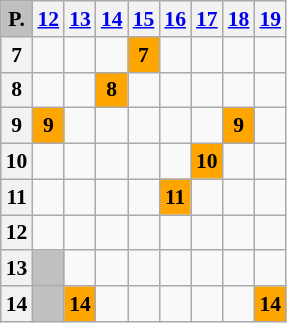<table class="wikitable" style="text-align: center; font-size:90%">
<tr>
<th style="background:#c0c0c0">P.</th>
<th><a href='#'>12</a></th>
<th><a href='#'>13</a></th>
<th><a href='#'>14</a></th>
<th><a href='#'>15</a></th>
<th><a href='#'>16</a></th>
<th><a href='#'>17</a></th>
<th><a href='#'>18</a></th>
<th><a href='#'>19</a></th>
</tr>
<tr>
<th>7</th>
<td></td>
<td></td>
<td></td>
<td style="background-color:orange"><span><strong>7</strong></span></td>
<td></td>
<td></td>
<td></td>
<td></td>
</tr>
<tr>
<th>8</th>
<td></td>
<td></td>
<td style="background-color:orange"><span><strong>8</strong></span></td>
<td></td>
<td></td>
<td></td>
<td></td>
<td></td>
</tr>
<tr>
<th>9</th>
<td style="background-color:orange"><span><strong>9</strong></span></td>
<td></td>
<td></td>
<td></td>
<td></td>
<td></td>
<td style="background-color:orange"><span><strong>9</strong></span></td>
<td></td>
</tr>
<tr>
<th>10</th>
<td></td>
<td></td>
<td></td>
<td></td>
<td></td>
<td style="background-color:orange"><span><strong>10</strong></span></td>
<td></td>
<td></td>
</tr>
<tr>
<th>11</th>
<td></td>
<td></td>
<td></td>
<td></td>
<td style="background-color:orange"><span><strong>11</strong></span></td>
<td></td>
<td></td>
<td></td>
</tr>
<tr>
<th>12</th>
<td></td>
<td></td>
<td></td>
<td></td>
<td></td>
<td></td>
<td></td>
<td></td>
</tr>
<tr>
<th>13</th>
<td style="background:#c0c0c0"></td>
<td></td>
<td></td>
<td></td>
<td></td>
<td></td>
<td></td>
<td></td>
</tr>
<tr>
<th>14</th>
<td style="background:#c0c0c0"></td>
<td style="background-color:orange"><span><strong>14</strong></span></td>
<td></td>
<td></td>
<td></td>
<td></td>
<td></td>
<td style="background-color:orange"><span><strong>14</strong></span></td>
</tr>
</table>
